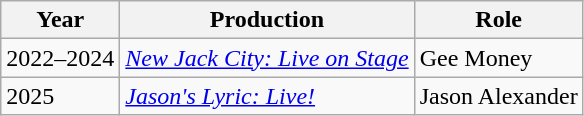<table class="wikitable">
<tr>
<th>Year</th>
<th>Production</th>
<th>Role</th>
</tr>
<tr>
<td>2022–2024</td>
<td><em><a href='#'>New Jack City: Live on Stage</a></em></td>
<td>Gee Money</td>
</tr>
<tr>
<td>2025</td>
<td><em><a href='#'>Jason's Lyric: Live!</a></em></td>
<td>Jason Alexander</td>
</tr>
</table>
